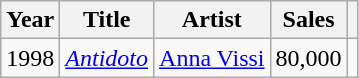<table class="wikitable sortable" style="text-align:center;">
<tr>
<th>Year</th>
<th>Title</th>
<th>Artist</th>
<th>Sales</th>
<th></th>
</tr>
<tr>
<td>1998</td>
<td style="text-align: left;"><em><a href='#'>Antidoto</a></em></td>
<td style="text-align: left;"><a href='#'>Anna Vissi</a></td>
<td>80,000</td>
<td></td>
</tr>
</table>
